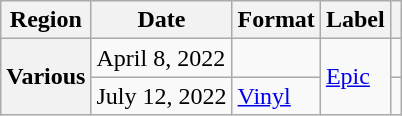<table class="wikitable plainrowheaders">
<tr>
<th scope="col">Region</th>
<th scope="col">Date</th>
<th scope="col">Format</th>
<th scope="col">Label</th>
<th scope="col"></th>
</tr>
<tr>
<th scope="row" rowspan="2">Various</th>
<td>April 8, 2022</td>
<td></td>
<td rowspan="2"><a href='#'>Epic</a></td>
<td align="center"></td>
</tr>
<tr>
<td>July 12, 2022</td>
<td><a href='#'>Vinyl</a></td>
<td align="center"></td>
</tr>
</table>
